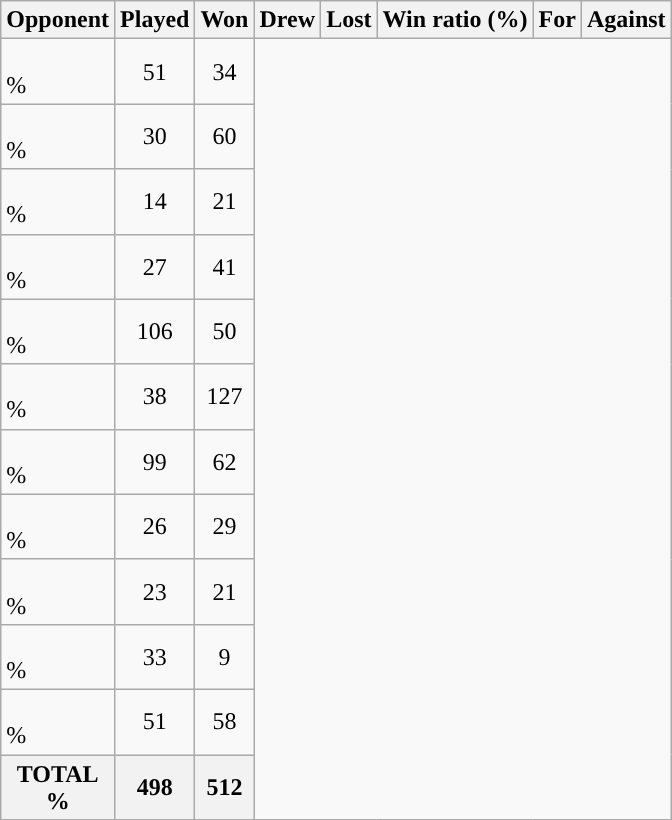<table class="wikitable sortable">
<tr>
<th>Opponent</th>
<th>Played</th>
<th>Won</th>
<th>Drew</th>
<th>Lost</th>
<th>Win ratio (%)</th>
<th>For</th>
<th>Against</th>
</tr>
<tr align=center>
<td align=left><br>%</td>
<td>51</td>
<td>34</td>
</tr>
<tr align=center>
<td align=left><br>%</td>
<td>30</td>
<td>60</td>
</tr>
<tr align=center>
<td align=left><br>%</td>
<td>14</td>
<td>21</td>
</tr>
<tr align=center>
<td align=left><br>%</td>
<td>27</td>
<td>41</td>
</tr>
<tr align=center>
<td align=left><br>%</td>
<td>106</td>
<td>50</td>
</tr>
<tr align=center>
<td align=left><br>%</td>
<td>38</td>
<td>127</td>
</tr>
<tr align=center>
<td align=left><br>%</td>
<td>99</td>
<td>62</td>
</tr>
<tr align=center>
<td align=left><br>%</td>
<td>26</td>
<td>29</td>
</tr>
<tr align=center>
<td align=left><br>%</td>
<td>23</td>
<td>21</td>
</tr>
<tr align=center>
<td align=left><br>%</td>
<td>33</td>
<td>9</td>
</tr>
<tr align=center>
<td align=left><br>%</td>
<td>51</td>
<td>58</td>
</tr>
<tr align=center>
<th>TOTAL<br>%</th>
<th>498</th>
<th>512</th>
</tr>
</table>
